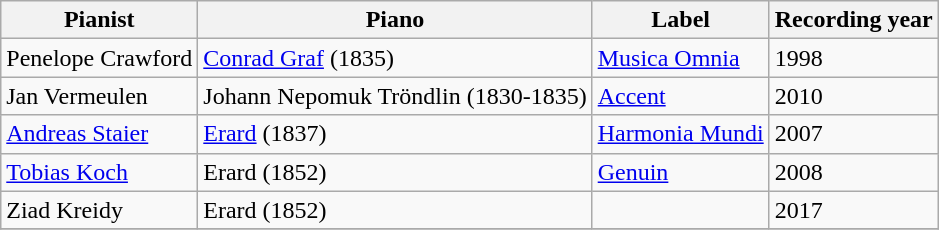<table class="wikitable">
<tr>
<th>Pianist</th>
<th>Piano</th>
<th>Label</th>
<th>Recording year</th>
</tr>
<tr>
<td>Penelope Crawford</td>
<td><a href='#'>Conrad Graf</a> (1835)</td>
<td><a href='#'>Musica Omnia</a></td>
<td>1998</td>
</tr>
<tr>
<td>Jan Vermeulen</td>
<td>Johann Nepomuk Tröndlin (1830-1835)</td>
<td><a href='#'>Accent</a></td>
<td>2010</td>
</tr>
<tr>
<td><a href='#'>Andreas Staier</a></td>
<td><a href='#'>Erard</a> (1837)</td>
<td><a href='#'>Harmonia Mundi</a></td>
<td>2007</td>
</tr>
<tr>
<td><a href='#'>Tobias Koch</a></td>
<td>Erard (1852)</td>
<td><a href='#'>Genuin</a></td>
<td>2008</td>
</tr>
<tr>
<td>Ziad Kreidy</td>
<td>Erard (1852)</td>
<td></td>
<td>2017</td>
</tr>
<tr>
</tr>
</table>
